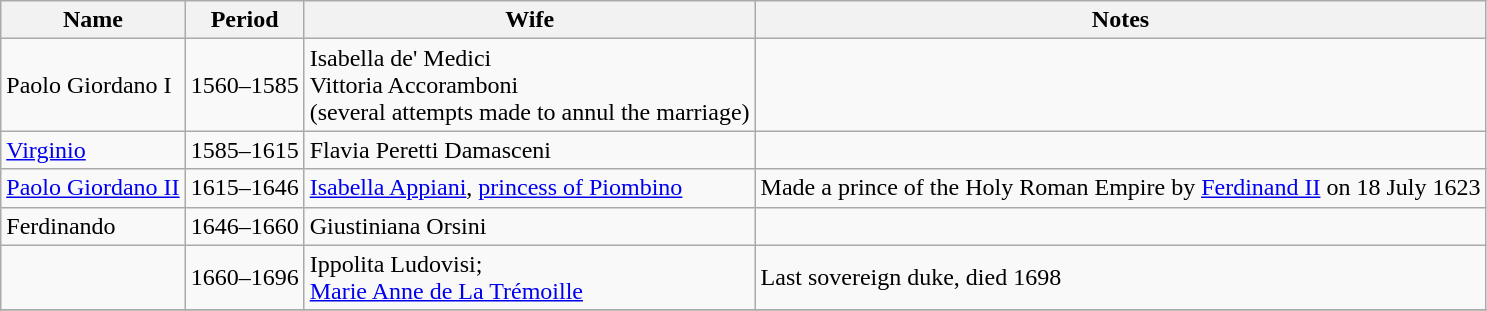<table class="wikitable">
<tr>
<th>Name</th>
<th>Period</th>
<th>Wife</th>
<th>Notes</th>
</tr>
<tr>
<td>Paolo Giordano I</td>
<td>1560–1585</td>
<td>Isabella de' Medici<br>Vittoria Accoramboni <br>(several attempts made to annul the marriage)</td>
<td></td>
</tr>
<tr>
<td><a href='#'>Virginio</a></td>
<td>1585–1615</td>
<td>Flavia Peretti Damasceni</td>
<td></td>
</tr>
<tr>
<td><a href='#'>Paolo Giordano II</a></td>
<td>1615–1646</td>
<td><a href='#'>Isabella Appiani</a>, <a href='#'>princess of Piombino</a></td>
<td>Made a prince of the Holy Roman Empire by <a href='#'>Ferdinand II</a> on 18 July 1623</td>
</tr>
<tr>
<td>Ferdinando</td>
<td>1646–1660</td>
<td>Giustiniana Orsini</td>
<td></td>
</tr>
<tr>
<td></td>
<td>1660–1696</td>
<td>Ippolita Ludovisi;<br><a href='#'>Marie Anne de La Trémoille</a></td>
<td>Last sovereign duke, died 1698</td>
</tr>
<tr>
</tr>
</table>
